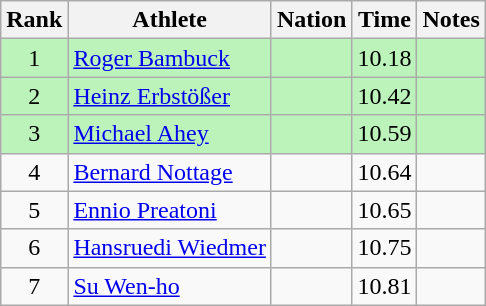<table class="wikitable sortable" style="text-align:center">
<tr>
<th>Rank</th>
<th>Athlete</th>
<th>Nation</th>
<th>Time</th>
<th>Notes</th>
</tr>
<tr bgcolor=bbf3bb>
<td>1</td>
<td align=left><a href='#'>Roger Bambuck</a></td>
<td align=left></td>
<td>10.18</td>
<td></td>
</tr>
<tr bgcolor=bbf3bb>
<td>2</td>
<td align=left><a href='#'>Heinz Erbstößer</a></td>
<td align=left></td>
<td>10.42</td>
<td></td>
</tr>
<tr bgcolor=bbf3bb>
<td>3</td>
<td align=left><a href='#'>Michael Ahey</a></td>
<td align=left></td>
<td>10.59</td>
<td></td>
</tr>
<tr>
<td>4</td>
<td align=left><a href='#'>Bernard Nottage</a></td>
<td align=left></td>
<td>10.64</td>
<td></td>
</tr>
<tr>
<td>5</td>
<td align=left><a href='#'>Ennio Preatoni</a></td>
<td align=left></td>
<td>10.65</td>
<td></td>
</tr>
<tr>
<td>6</td>
<td align=left><a href='#'>Hansruedi Wiedmer</a></td>
<td align=left></td>
<td>10.75</td>
<td></td>
</tr>
<tr>
<td>7</td>
<td align=left><a href='#'>Su Wen-ho</a></td>
<td align=left></td>
<td>10.81</td>
<td></td>
</tr>
</table>
